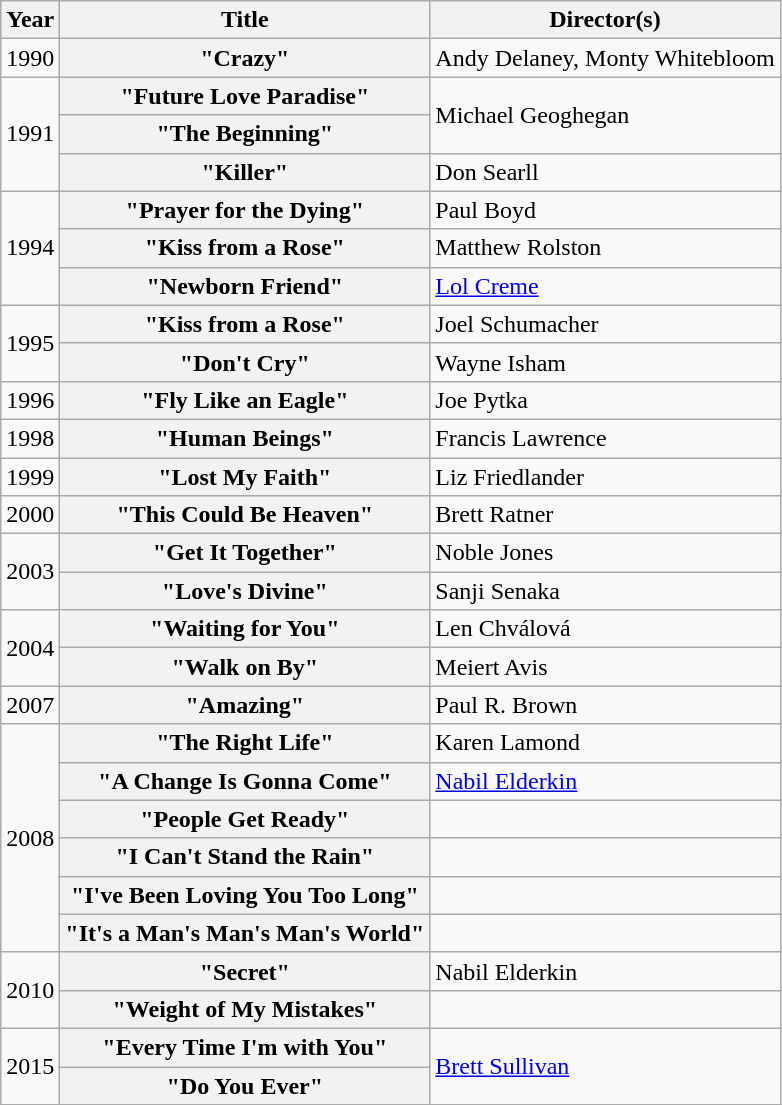<table class="wikitable plainrowheaders">
<tr>
<th scope="col">Year</th>
<th scope="col">Title</th>
<th scope="col">Director(s)</th>
</tr>
<tr>
<td>1990</td>
<th scope="row">"Crazy"</th>
<td>Andy Delaney, Monty Whitebloom</td>
</tr>
<tr>
<td rowspan="3">1991</td>
<th scope="row">"Future Love Paradise"</th>
<td rowspan="2">Michael Geoghegan</td>
</tr>
<tr>
<th scope="row">"The Beginning"</th>
</tr>
<tr>
<th scope="row">"Killer"</th>
<td>Don Searll</td>
</tr>
<tr>
<td rowspan="3">1994</td>
<th scope="row">"Prayer for the Dying"</th>
<td>Paul Boyd</td>
</tr>
<tr>
<th scope="row">"Kiss from a Rose" </th>
<td>Matthew Rolston</td>
</tr>
<tr>
<th scope="row">"Newborn Friend"</th>
<td><a href='#'>Lol Creme</a></td>
</tr>
<tr>
<td rowspan="2">1995</td>
<th scope="row">"Kiss from a Rose" </th>
<td>Joel Schumacher</td>
</tr>
<tr>
<th scope="row">"Don't Cry"</th>
<td>Wayne Isham</td>
</tr>
<tr>
<td>1996</td>
<th scope="row">"Fly Like an Eagle"</th>
<td>Joe Pytka</td>
</tr>
<tr>
<td>1998</td>
<th scope="row">"Human Beings"</th>
<td>Francis Lawrence</td>
</tr>
<tr>
<td>1999</td>
<th scope="row">"Lost My Faith"</th>
<td>Liz Friedlander</td>
</tr>
<tr>
<td>2000</td>
<th scope="row">"This Could Be Heaven"</th>
<td>Brett Ratner</td>
</tr>
<tr>
<td rowspan="2">2003</td>
<th scope="row">"Get It Together"</th>
<td>Noble Jones</td>
</tr>
<tr>
<th scope="row">"Love's Divine"</th>
<td>Sanji Senaka</td>
</tr>
<tr>
<td rowspan="2">2004</td>
<th scope="row">"Waiting for You"</th>
<td>Len Chválová</td>
</tr>
<tr>
<th scope="row">"Walk on By"</th>
<td>Meiert Avis</td>
</tr>
<tr>
<td>2007</td>
<th scope="row">"Amazing"</th>
<td>Paul R. Brown</td>
</tr>
<tr>
<td rowspan="6">2008</td>
<th scope="row">"The Right Life"</th>
<td>Karen Lamond</td>
</tr>
<tr>
<th scope="row">"A Change Is Gonna Come"</th>
<td><a href='#'>Nabil Elderkin</a></td>
</tr>
<tr>
<th scope="row">"People Get Ready"</th>
<td></td>
</tr>
<tr>
<th scope="row">"I Can't Stand the Rain"</th>
<td></td>
</tr>
<tr>
<th scope="row">"I've Been Loving You Too Long"</th>
<td></td>
</tr>
<tr>
<th scope="row">"It's a Man's Man's Man's World"</th>
<td></td>
</tr>
<tr>
<td rowspan="2">2010</td>
<th scope="row">"Secret"</th>
<td>Nabil Elderkin</td>
</tr>
<tr>
<th scope="row">"Weight of My Mistakes"</th>
<td></td>
</tr>
<tr>
<td rowspan="2">2015</td>
<th scope="row">"Every Time I'm with You"</th>
<td rowspan="2"><a href='#'>Brett Sullivan</a></td>
</tr>
<tr>
<th scope="row">"Do You Ever"</th>
</tr>
</table>
